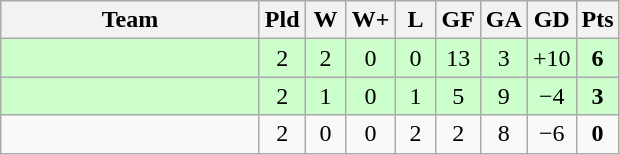<table class="wikitable" style="text-align:center">
<tr>
<th width=165>Team</th>
<th width=20>Pld</th>
<th width=20>W</th>
<th width=20>W+</th>
<th width=20>L</th>
<th width=20>GF</th>
<th width=20>GA</th>
<th width=20>GD</th>
<th width=20>Pts</th>
</tr>
<tr style="background:#ccffcc">
<td style="text-align:left"></td>
<td>2</td>
<td>2</td>
<td>0</td>
<td>0</td>
<td>13</td>
<td>3</td>
<td>+10</td>
<td><strong>6</strong></td>
</tr>
<tr style="background:#ccffcc">
<td style="text-align:left"></td>
<td>2</td>
<td>1</td>
<td>0</td>
<td>1</td>
<td>5</td>
<td>9</td>
<td>−4</td>
<td><strong>3</strong></td>
</tr>
<tr>
<td style="text-align:left"></td>
<td>2</td>
<td>0</td>
<td>0</td>
<td>2</td>
<td>2</td>
<td>8</td>
<td>−6</td>
<td><strong>0</strong></td>
</tr>
</table>
